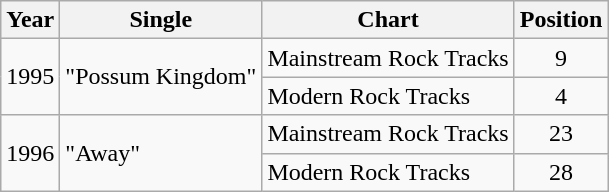<table class="wikitable">
<tr>
<th>Year</th>
<th>Single</th>
<th>Chart</th>
<th>Position</th>
</tr>
<tr>
<td rowspan="2">1995</td>
<td rowspan="2">"Possum Kingdom"</td>
<td>Mainstream Rock Tracks</td>
<td align="center">9</td>
</tr>
<tr>
<td>Modern Rock Tracks</td>
<td align="center">4</td>
</tr>
<tr>
<td rowspan="2">1996</td>
<td rowspan="2">"Away"</td>
<td>Mainstream Rock Tracks</td>
<td align="center">23</td>
</tr>
<tr>
<td>Modern Rock Tracks</td>
<td align="center">28</td>
</tr>
</table>
